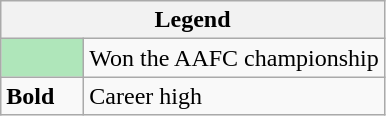<table class="wikitable mw-collapsible">
<tr>
<th colspan="2">Legend</th>
</tr>
<tr>
<td style="background:#afe6ba; width:3em;"></td>
<td>Won the AAFC championship</td>
</tr>
<tr>
<td><strong>Bold</strong></td>
<td>Career high</td>
</tr>
</table>
